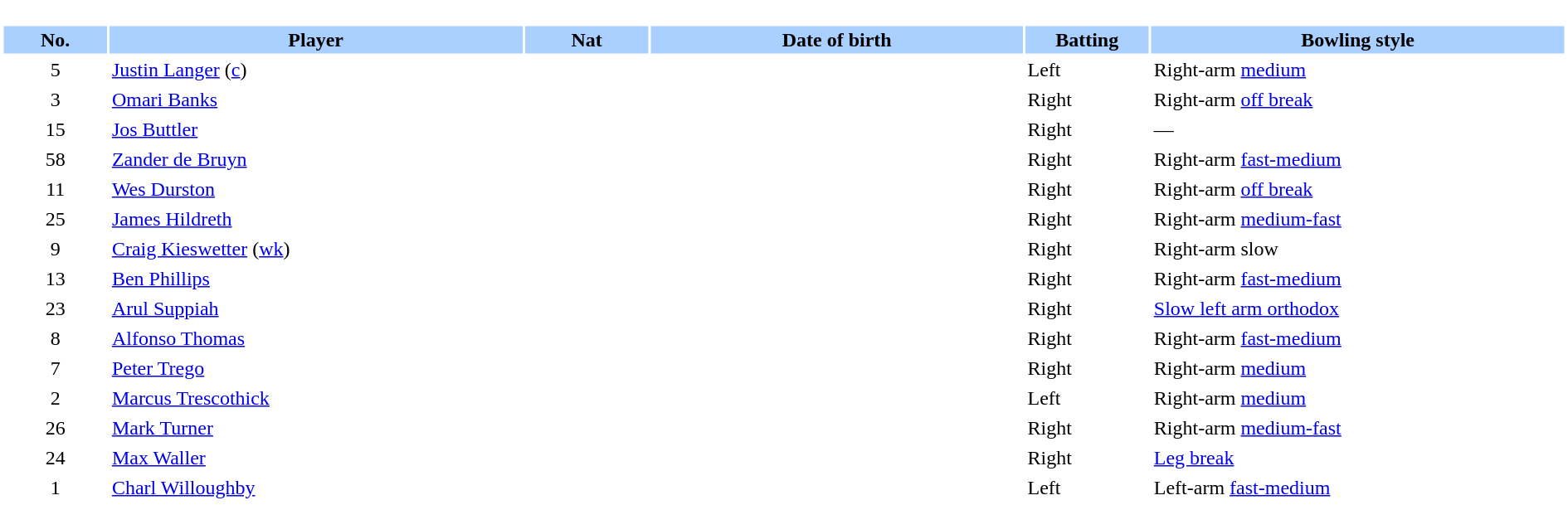<table border="0" style="width:100%;">
<tr>
<td style="vertical-align:top; background:#fff; width:90%;"><br><table border="0" cellspacing="2" cellpadding="2" style="width:100%;">
<tr style="background:#aad0ff;">
<th scope="col" width="5%">No.</th>
<th scope="col" width="20%">Player</th>
<th scope="col" width="6%">Nat</th>
<th scope="col" width="18%">Date of birth</th>
<th scope="col" width="6%">Batting</th>
<th scope="col" width="20%">Bowling style</th>
</tr>
<tr>
<td style="text-align:center">5</td>
<td><a href='#'>Justin Langer</a> (<a href='#'>c</a>)</td>
<td style="text-align:center"></td>
<td></td>
<td>Left</td>
<td>Right-arm <a href='#'>medium</a></td>
</tr>
<tr>
<td style="text-align:center">3</td>
<td><a href='#'>Omari Banks</a></td>
<td style="text-align:center"></td>
<td></td>
<td>Right</td>
<td>Right-arm <a href='#'>off break</a></td>
</tr>
<tr>
<td style="text-align:center">15</td>
<td><a href='#'>Jos Buttler</a></td>
<td style="text-align:center"></td>
<td></td>
<td>Right</td>
<td>—</td>
</tr>
<tr>
<td style="text-align:center">58</td>
<td><a href='#'>Zander de Bruyn</a></td>
<td style="text-align:center"></td>
<td></td>
<td>Right</td>
<td>Right-arm <a href='#'>fast-medium</a></td>
</tr>
<tr>
<td style="text-align:center">11</td>
<td><a href='#'>Wes Durston</a></td>
<td style="text-align:center"></td>
<td></td>
<td>Right</td>
<td>Right-arm <a href='#'>off break</a></td>
</tr>
<tr>
<td style="text-align:center">25</td>
<td><a href='#'>James Hildreth</a></td>
<td style="text-align:center"></td>
<td></td>
<td>Right</td>
<td>Right-arm <a href='#'>medium-fast</a></td>
</tr>
<tr>
<td style="text-align:center">9</td>
<td><a href='#'>Craig Kieswetter</a> (<a href='#'>wk</a>)</td>
<td style="text-align:center"></td>
<td></td>
<td>Right</td>
<td>Right-arm slow</td>
</tr>
<tr>
<td style="text-align:center">13</td>
<td><a href='#'>Ben Phillips</a></td>
<td style="text-align:center"></td>
<td></td>
<td>Right</td>
<td>Right-arm <a href='#'>fast-medium</a></td>
</tr>
<tr>
<td style="text-align:center">23</td>
<td><a href='#'>Arul Suppiah</a></td>
<td style="text-align:center"></td>
<td></td>
<td>Right</td>
<td><a href='#'>Slow left arm orthodox</a></td>
</tr>
<tr>
<td style="text-align:center">8</td>
<td><a href='#'>Alfonso Thomas</a></td>
<td style="text-align:center"></td>
<td></td>
<td>Right</td>
<td>Right-arm <a href='#'>fast-medium</a></td>
</tr>
<tr>
<td style="text-align:center">7</td>
<td><a href='#'>Peter Trego</a></td>
<td style="text-align:center"></td>
<td></td>
<td>Right</td>
<td>Right-arm <a href='#'>medium</a></td>
</tr>
<tr>
<td style="text-align:center">2</td>
<td><a href='#'>Marcus Trescothick</a></td>
<td style="text-align:center"></td>
<td></td>
<td>Left</td>
<td>Right-arm <a href='#'>medium</a></td>
</tr>
<tr>
<td style="text-align:center">26</td>
<td><a href='#'>Mark Turner</a></td>
<td style="text-align:center"></td>
<td></td>
<td>Right</td>
<td>Right-arm <a href='#'>medium-fast</a></td>
</tr>
<tr>
<td style="text-align:center">24</td>
<td><a href='#'>Max Waller</a></td>
<td style="text-align:center"></td>
<td></td>
<td>Right</td>
<td><a href='#'>Leg break</a></td>
</tr>
<tr>
<td style="text-align:center">1</td>
<td><a href='#'>Charl Willoughby</a></td>
<td style="text-align:center"></td>
<td></td>
<td>Left</td>
<td>Left-arm <a href='#'>fast-medium</a></td>
</tr>
</table>
</td>
</tr>
</table>
